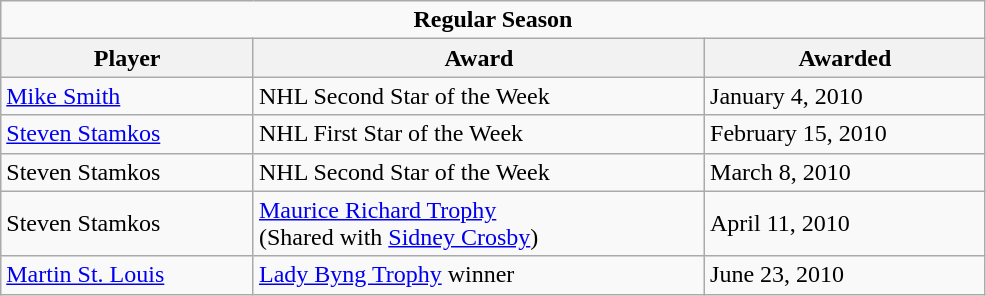<table class="wikitable" style="width:52%;">
<tr>
<td colspan="10" style="text-align:center;"><strong>Regular Season</strong></td>
</tr>
<tr>
<th>Player</th>
<th>Award</th>
<th>Awarded</th>
</tr>
<tr>
<td><a href='#'>Mike Smith</a></td>
<td>NHL Second Star of the Week</td>
<td>January 4, 2010</td>
</tr>
<tr>
<td><a href='#'>Steven Stamkos</a></td>
<td>NHL First Star of the Week</td>
<td>February 15, 2010</td>
</tr>
<tr>
<td>Steven Stamkos</td>
<td>NHL Second Star of the Week</td>
<td>March 8, 2010</td>
</tr>
<tr>
<td>Steven Stamkos</td>
<td><a href='#'>Maurice Richard Trophy</a><br>(Shared with <a href='#'>Sidney Crosby</a>)</td>
<td>April 11, 2010</td>
</tr>
<tr>
<td><a href='#'>Martin St. Louis</a></td>
<td><a href='#'>Lady Byng Trophy</a> winner</td>
<td>June 23, 2010</td>
</tr>
</table>
